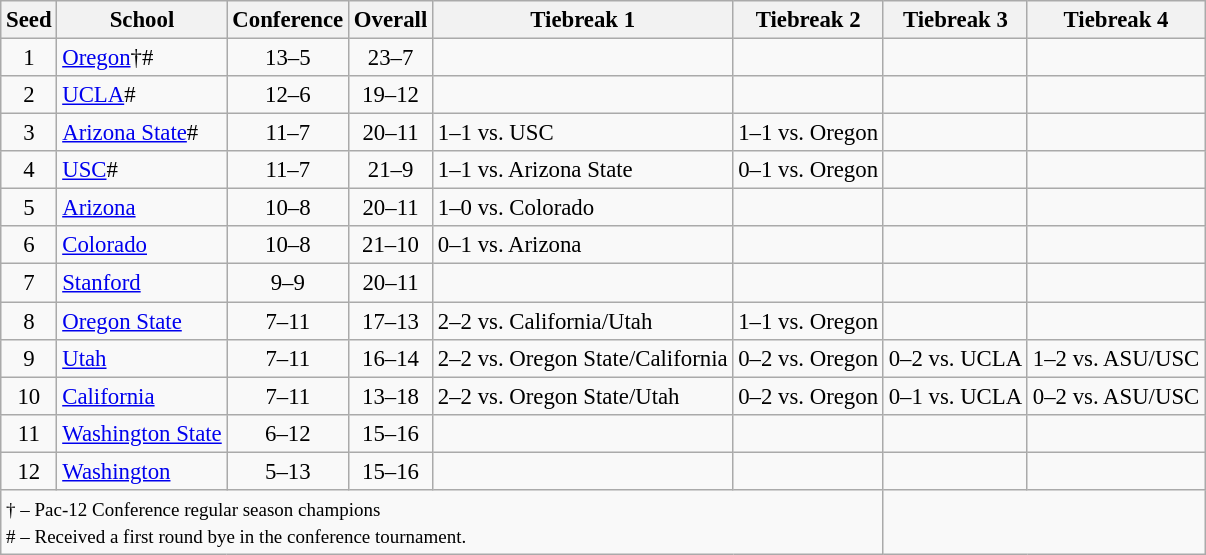<table class="wikitable" style="white-space:nowrap; font-size:95%; text-align:center">
<tr>
<th>Seed</th>
<th>School</th>
<th>Conference</th>
<th>Overall</th>
<th>Tiebreak 1</th>
<th>Tiebreak 2</th>
<th>Tiebreak 3</th>
<th>Tiebreak 4</th>
</tr>
<tr>
<td>1</td>
<td align=left><a href='#'>Oregon</a>†#</td>
<td>13–5</td>
<td>23–7</td>
<td></td>
<td></td>
<td></td>
<td></td>
</tr>
<tr>
<td>2</td>
<td align=left><a href='#'>UCLA</a>#</td>
<td>12–6</td>
<td>19–12</td>
<td></td>
<td></td>
<td></td>
<td></td>
</tr>
<tr>
<td>3</td>
<td align=left><a href='#'>Arizona State</a>#</td>
<td>11–7</td>
<td>20–11</td>
<td align=left>1–1 vs. USC</td>
<td>1–1 vs. Oregon</td>
<td></td>
<td></td>
</tr>
<tr>
<td>4</td>
<td align=left><a href='#'>USC</a>#</td>
<td>11–7</td>
<td>21–9</td>
<td align=left>1–1 vs. Arizona State</td>
<td>0–1 vs. Oregon</td>
<td></td>
<td></td>
</tr>
<tr>
<td>5</td>
<td align=left><a href='#'>Arizona</a></td>
<td>10–8</td>
<td>20–11</td>
<td align=left>1–0 vs. Colorado</td>
<td></td>
<td></td>
<td></td>
</tr>
<tr>
<td>6</td>
<td align=left><a href='#'>Colorado</a></td>
<td>10–8</td>
<td>21–10</td>
<td align=left>0–1 vs. Arizona</td>
<td></td>
<td></td>
<td></td>
</tr>
<tr>
<td>7</td>
<td align=left><a href='#'>Stanford</a></td>
<td>9–9</td>
<td>20–11</td>
<td></td>
<td></td>
<td></td>
<td></td>
</tr>
<tr>
<td>8</td>
<td align=left><a href='#'>Oregon State</a></td>
<td>7–11</td>
<td>17–13</td>
<td align=left>2–2 vs. California/Utah</td>
<td>1–1 vs. Oregon</td>
<td></td>
<td></td>
</tr>
<tr>
<td>9</td>
<td align=left><a href='#'>Utah</a></td>
<td>7–11</td>
<td>16–14</td>
<td align=left>2–2 vs. Oregon State/California</td>
<td>0–2 vs. Oregon</td>
<td>0–2 vs. UCLA</td>
<td>1–2 vs. ASU/USC</td>
</tr>
<tr>
<td>10</td>
<td align=left><a href='#'>California</a></td>
<td>7–11</td>
<td>13–18</td>
<td align=left>2–2 vs. Oregon State/Utah</td>
<td>0–2 vs. Oregon</td>
<td>0–1 vs. UCLA</td>
<td>0–2 vs. ASU/USC</td>
</tr>
<tr>
<td>11</td>
<td align=left><a href='#'>Washington State</a></td>
<td>6–12</td>
<td>15–16</td>
<td></td>
<td></td>
<td></td>
<td></td>
</tr>
<tr>
<td>12</td>
<td align=left><a href='#'>Washington</a></td>
<td>5–13</td>
<td>15–16</td>
<td></td>
<td></td>
<td></td>
<td></td>
</tr>
<tr>
<td colspan=6 align=left><small>† – Pac-12 Conference regular season champions<br># – Received a first round bye in the conference tournament.</small></td>
</tr>
</table>
